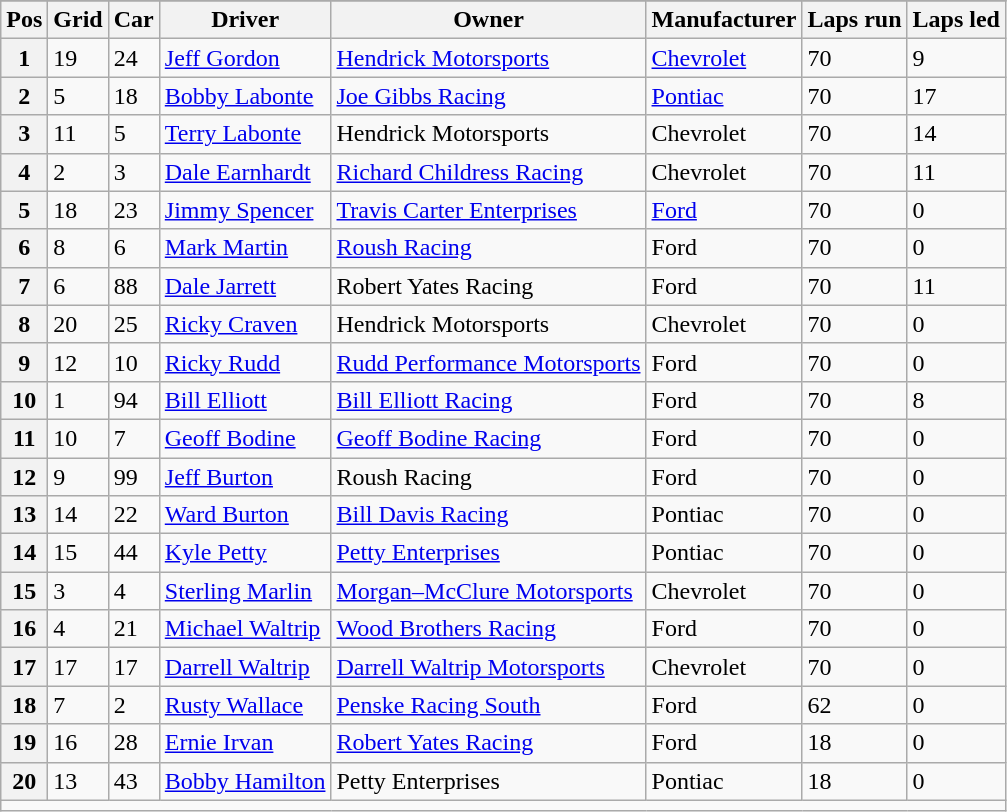<table class="sortable wikitable" border="1">
<tr>
</tr>
<tr>
<th scope="col">Pos</th>
<th scope="col">Grid</th>
<th scope="col">Car</th>
<th scope="col">Driver</th>
<th scope="col">Owner</th>
<th scope="col">Manufacturer</th>
<th scope="col">Laps run</th>
<th scope="col">Laps led</th>
</tr>
<tr>
<th scope="row">1</th>
<td>19</td>
<td>24</td>
<td><a href='#'>Jeff Gordon</a></td>
<td><a href='#'>Hendrick Motorsports</a></td>
<td><a href='#'>Chevrolet</a></td>
<td>70</td>
<td>9</td>
</tr>
<tr>
<th scope="row">2</th>
<td>5</td>
<td>18</td>
<td><a href='#'>Bobby Labonte</a></td>
<td><a href='#'>Joe Gibbs Racing</a></td>
<td><a href='#'>Pontiac</a></td>
<td>70</td>
<td>17</td>
</tr>
<tr>
<th scope="row">3</th>
<td>11</td>
<td>5</td>
<td><a href='#'>Terry Labonte</a></td>
<td>Hendrick Motorsports</td>
<td>Chevrolet</td>
<td>70</td>
<td>14</td>
</tr>
<tr>
<th scope="row">4</th>
<td>2</td>
<td>3</td>
<td><a href='#'>Dale Earnhardt</a></td>
<td><a href='#'>Richard Childress Racing</a></td>
<td>Chevrolet</td>
<td>70</td>
<td>11</td>
</tr>
<tr>
<th scope="row">5</th>
<td>18</td>
<td>23</td>
<td><a href='#'>Jimmy Spencer</a></td>
<td><a href='#'>Travis Carter Enterprises</a></td>
<td><a href='#'>Ford</a></td>
<td>70</td>
<td>0</td>
</tr>
<tr>
<th scope="row">6</th>
<td>8</td>
<td>6</td>
<td><a href='#'>Mark Martin</a></td>
<td><a href='#'>Roush Racing</a></td>
<td>Ford</td>
<td>70</td>
<td>0</td>
</tr>
<tr>
<th scope="row">7</th>
<td>6</td>
<td>88</td>
<td><a href='#'>Dale Jarrett</a></td>
<td>Robert Yates Racing</td>
<td>Ford</td>
<td>70</td>
<td>11</td>
</tr>
<tr>
<th scope="row">8</th>
<td>20</td>
<td>25</td>
<td><a href='#'>Ricky Craven</a></td>
<td>Hendrick Motorsports</td>
<td>Chevrolet</td>
<td>70</td>
<td>0</td>
</tr>
<tr>
<th scope="row">9</th>
<td>12</td>
<td>10</td>
<td><a href='#'>Ricky Rudd</a></td>
<td><a href='#'>Rudd Performance Motorsports</a></td>
<td>Ford</td>
<td>70</td>
<td>0</td>
</tr>
<tr>
<th scope="row">10</th>
<td>1</td>
<td>94</td>
<td><a href='#'>Bill Elliott</a></td>
<td><a href='#'>Bill Elliott Racing</a></td>
<td>Ford</td>
<td>70</td>
<td>8</td>
</tr>
<tr>
<th scope="row">11</th>
<td>10</td>
<td>7</td>
<td><a href='#'>Geoff Bodine</a></td>
<td><a href='#'>Geoff Bodine Racing</a></td>
<td>Ford</td>
<td>70</td>
<td>0</td>
</tr>
<tr>
<th scope="row">12</th>
<td>9</td>
<td>99</td>
<td><a href='#'>Jeff Burton</a></td>
<td>Roush Racing</td>
<td>Ford</td>
<td>70</td>
<td>0</td>
</tr>
<tr>
<th scope="row">13</th>
<td>14</td>
<td>22</td>
<td><a href='#'>Ward Burton</a></td>
<td><a href='#'>Bill Davis Racing</a></td>
<td>Pontiac</td>
<td>70</td>
<td>0</td>
</tr>
<tr>
<th scope="row">14</th>
<td>15</td>
<td>44</td>
<td><a href='#'>Kyle Petty</a></td>
<td><a href='#'>Petty Enterprises</a></td>
<td>Pontiac</td>
<td>70</td>
<td>0</td>
</tr>
<tr>
<th scope="row">15</th>
<td>3</td>
<td>4</td>
<td><a href='#'>Sterling Marlin</a></td>
<td><a href='#'>Morgan–McClure Motorsports</a></td>
<td>Chevrolet</td>
<td>70</td>
<td>0</td>
</tr>
<tr>
<th scope="row">16</th>
<td>4</td>
<td>21</td>
<td><a href='#'>Michael Waltrip</a></td>
<td><a href='#'>Wood Brothers Racing</a></td>
<td>Ford</td>
<td>70</td>
<td>0</td>
</tr>
<tr>
<th scope="row">17</th>
<td>17</td>
<td>17</td>
<td><a href='#'>Darrell Waltrip</a></td>
<td><a href='#'>Darrell Waltrip Motorsports</a></td>
<td>Chevrolet</td>
<td>70</td>
<td>0</td>
</tr>
<tr>
<th scope="row">18</th>
<td>7</td>
<td>2</td>
<td><a href='#'>Rusty Wallace</a></td>
<td><a href='#'>Penske Racing South</a></td>
<td>Ford</td>
<td>62</td>
<td>0</td>
</tr>
<tr>
<th scope="row">19</th>
<td>16</td>
<td>28</td>
<td><a href='#'>Ernie Irvan</a></td>
<td><a href='#'>Robert Yates Racing</a></td>
<td>Ford</td>
<td>18</td>
<td>0</td>
</tr>
<tr>
<th scope="row">20</th>
<td>13</td>
<td>43</td>
<td><a href='#'>Bobby Hamilton</a></td>
<td>Petty Enterprises</td>
<td>Pontiac</td>
<td>18</td>
<td>0</td>
</tr>
<tr class="sortbottom">
<td colspan="8"></td>
</tr>
</table>
